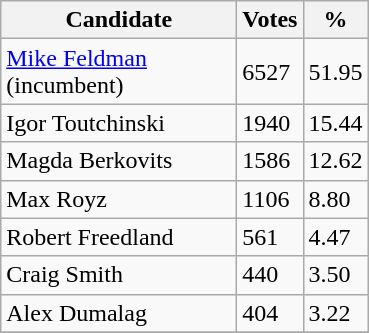<table class="wikitable">
<tr>
<th bgcolor="#DDDDFF" width="150px">Candidate</th>
<th bgcolor="#DDDDFF">Votes</th>
<th bgcolor="#DDDDFF">%</th>
</tr>
<tr>
<td><a href='#'>Mike Feldman</a> (incumbent)</td>
<td>6527</td>
<td>51.95</td>
</tr>
<tr>
<td>Igor Toutchinski</td>
<td>1940</td>
<td>15.44</td>
</tr>
<tr>
<td>Magda Berkovits</td>
<td>1586</td>
<td>12.62</td>
</tr>
<tr>
<td>Max Royz</td>
<td>1106</td>
<td>8.80</td>
</tr>
<tr>
<td>Robert Freedland</td>
<td>561</td>
<td>4.47</td>
</tr>
<tr>
<td>Craig Smith</td>
<td>440</td>
<td>3.50</td>
</tr>
<tr>
<td>Alex Dumalag</td>
<td>404</td>
<td>3.22</td>
</tr>
<tr>
</tr>
</table>
